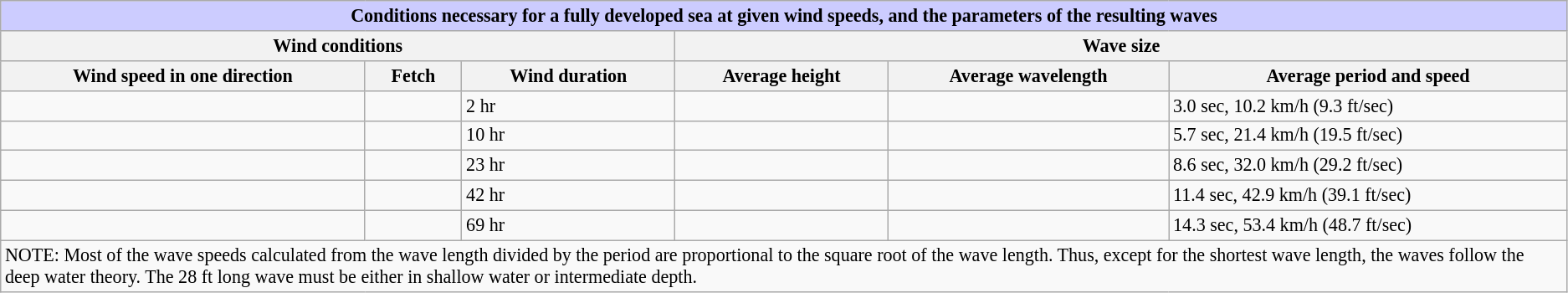<table class="collapsible wikitable" border="1" style="font-size:92%">
<tr>
<th colspan=6 style="background: #ccf;">Conditions necessary for a fully developed sea at given wind speeds, and the parameters of the resulting waves</th>
</tr>
<tr>
<th colspan=3 style>Wind conditions</th>
<th colspan= 3 style>Wave size</th>
</tr>
<tr>
<th>Wind speed in one direction</th>
<th>Fetch</th>
<th>Wind duration</th>
<th>Average height</th>
<th>Average wavelength</th>
<th>Average period and speed</th>
</tr>
<tr>
<td></td>
<td></td>
<td>2 hr</td>
<td></td>
<td></td>
<td>3.0 sec, 10.2 km/h (9.3 ft/sec)</td>
</tr>
<tr>
<td></td>
<td></td>
<td>10 hr</td>
<td></td>
<td></td>
<td>5.7 sec, 21.4 km/h (19.5 ft/sec)</td>
</tr>
<tr>
<td></td>
<td></td>
<td>23 hr</td>
<td></td>
<td></td>
<td>8.6 sec, 32.0 km/h (29.2 ft/sec)</td>
</tr>
<tr>
<td></td>
<td></td>
<td>42 hr</td>
<td></td>
<td></td>
<td>11.4 sec, 42.9 km/h (39.1 ft/sec)</td>
</tr>
<tr>
<td></td>
<td></td>
<td>69 hr</td>
<td></td>
<td></td>
<td>14.3 sec, 53.4 km/h (48.7 ft/sec)</td>
</tr>
<tr>
<td colspan=6>NOTE: Most of the wave speeds calculated from the wave length divided by the period are proportional to the square root of the wave length. Thus, except for the shortest wave length, the waves follow the deep water theory. The 28 ft long wave must be either in shallow water or intermediate depth.</td>
</tr>
</table>
